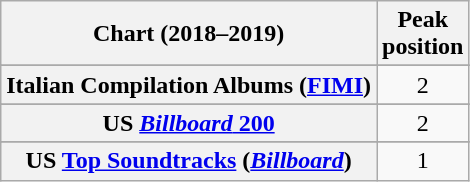<table class="wikitable sortable plainrowheaders" style="text-align:center">
<tr>
<th scope="col">Chart (2018–2019)</th>
<th scope="col">Peak<br>position</th>
</tr>
<tr>
</tr>
<tr>
</tr>
<tr>
</tr>
<tr>
</tr>
<tr>
</tr>
<tr>
</tr>
<tr>
<th scope="row">Italian Compilation Albums (<a href='#'>FIMI</a>)</th>
<td>2</td>
</tr>
<tr>
</tr>
<tr>
</tr>
<tr>
<th scope="row">US <a href='#'><em>Billboard</em> 200</a></th>
<td>2</td>
</tr>
<tr>
</tr>
<tr>
<th scope="row">US <a href='#'>Top Soundtracks</a> (<em><a href='#'>Billboard</a></em>)</th>
<td>1</td>
</tr>
</table>
